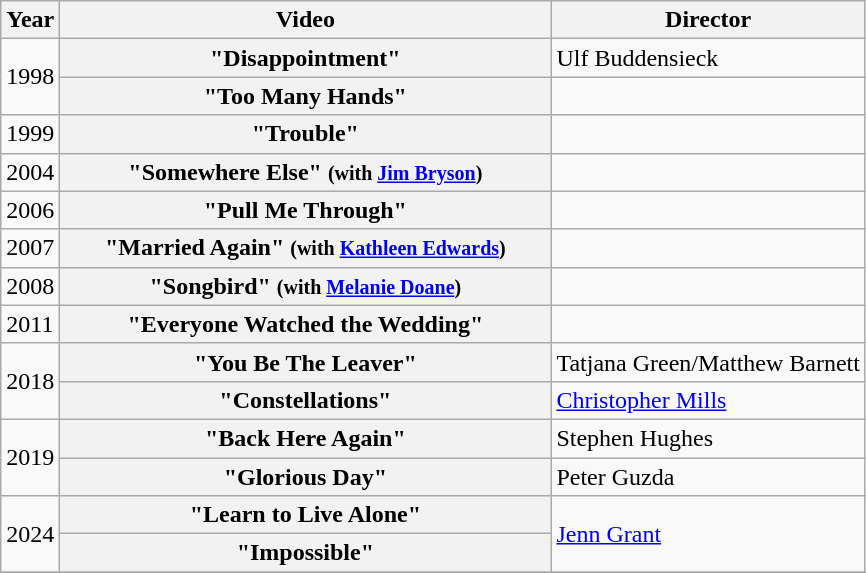<table class="wikitable plainrowheaders">
<tr>
<th>Year</th>
<th style="width:20em;">Video</th>
<th>Director</th>
</tr>
<tr>
<td rowspan="2">1998</td>
<th scope="row">"Disappointment"</th>
<td>Ulf Buddensieck</td>
</tr>
<tr>
<th scope="row">"Too Many Hands"</th>
<td></td>
</tr>
<tr>
<td>1999</td>
<th scope="row">"Trouble"</th>
<td></td>
</tr>
<tr>
<td>2004</td>
<th scope="row">"Somewhere Else" <small>(with <a href='#'>Jim Bryson</a>)</small></th>
<td></td>
</tr>
<tr>
<td>2006</td>
<th scope="row">"Pull Me Through"</th>
<td></td>
</tr>
<tr>
<td>2007</td>
<th scope="row">"Married Again" <small>(with <a href='#'>Kathleen Edwards</a>)</small></th>
<td></td>
</tr>
<tr>
<td>2008</td>
<th scope="row">"Songbird" <small>(with <a href='#'>Melanie Doane</a>)</small></th>
<td></td>
</tr>
<tr>
<td>2011</td>
<th scope="row">"Everyone Watched the Wedding"</th>
<td></td>
</tr>
<tr>
<td rowspan="2">2018</td>
<th scope="row">"You Be The Leaver"</th>
<td>Tatjana Green/Matthew Barnett</td>
</tr>
<tr>
<th scope="row">"Constellations"</th>
<td><a href='#'>Christopher Mills</a></td>
</tr>
<tr>
<td rowspan="2">2019</td>
<th scope="row">"Back Here Again"</th>
<td>Stephen Hughes</td>
</tr>
<tr>
<th scope="row">"Glorious Day"</th>
<td>Peter Guzda</td>
</tr>
<tr>
<td rowspan="2">2024</td>
<th scope="row">"Learn to Live Alone"</th>
<td rowspan="2"><a href='#'>Jenn Grant</a></td>
</tr>
<tr>
<th scope="row">"Impossible"</th>
</tr>
<tr>
</tr>
</table>
